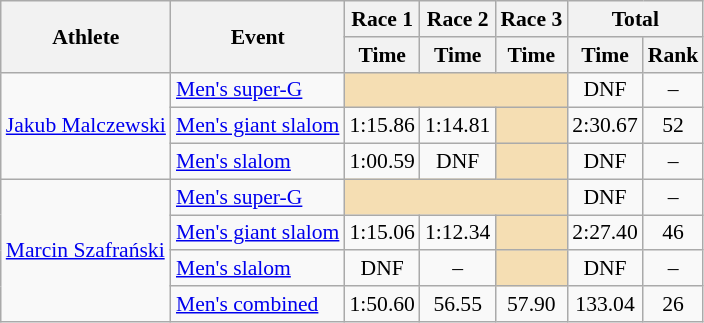<table class="wikitable" style="font-size:90%">
<tr>
<th rowspan="2">Athlete</th>
<th rowspan="2">Event</th>
<th>Race 1</th>
<th>Race 2</th>
<th>Race 3</th>
<th colspan="2">Total</th>
</tr>
<tr>
<th>Time</th>
<th>Time</th>
<th>Time</th>
<th>Time</th>
<th>Rank</th>
</tr>
<tr align=center>
<td align=left rowspan=3><a href='#'>Jakub Malczewski</a></td>
<td align=left><a href='#'>Men's super-G</a></td>
<td colspan="3" bgcolor="wheat"></td>
<td align="center">DNF</td>
<td align="center">–</td>
</tr>
<tr>
<td align=left><a href='#'>Men's giant slalom</a></td>
<td align="center">1:15.86</td>
<td align="center">1:14.81</td>
<td colspan="1" bgcolor="wheat"></td>
<td align="center">2:30.67</td>
<td align="center">52</td>
</tr>
<tr>
<td align=left><a href='#'>Men's slalom</a></td>
<td align="center">1:00.59</td>
<td align="center">DNF</td>
<td colspan="1" bgcolor="wheat"></td>
<td align="center">DNF</td>
<td align="center">–</td>
</tr>
<tr>
<td align=left rowspan=4><a href='#'>Marcin Szafrański</a></td>
<td align=left><a href='#'>Men's super-G</a></td>
<td colspan="3" bgcolor="wheat"></td>
<td align="center">DNF</td>
<td align="center">–</td>
</tr>
<tr>
<td align=left><a href='#'>Men's giant slalom</a></td>
<td align="center">1:15.06</td>
<td align="center">1:12.34</td>
<td colspan="1" bgcolor="wheat"></td>
<td align="center">2:27.40</td>
<td align="center">46</td>
</tr>
<tr>
<td align=left><a href='#'>Men's slalom</a></td>
<td align="center">DNF</td>
<td align="center">–</td>
<td colspan="1" bgcolor="wheat"></td>
<td align="center">DNF</td>
<td align="center">–</td>
</tr>
<tr>
<td align=left><a href='#'>Men's combined</a></td>
<td align="center">1:50.60</td>
<td align="center">56.55</td>
<td align="center">57.90</td>
<td align="center">133.04</td>
<td align="center">26</td>
</tr>
</table>
